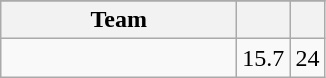<table class="wikitable">
<tr>
</tr>
<tr>
<th width=150>Team</th>
<th></th>
<th></th>
</tr>
<tr>
<td></td>
<td align=center>15.7</td>
<td align=center>24</td>
</tr>
</table>
